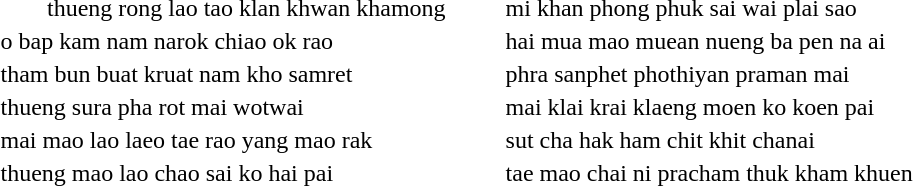<table style="margin-left:3em; float:left; white-space: nowrap;">
<tr>
<td style="padding-left:2em">thueng rong lao tao klan khwan khamong</td>
<td style="width:2em"></td>
<td>mi khan phong phuk sai wai plai sao</td>
</tr>
<tr>
<td>o bap kam nam narok chiao ok rao</td>
<td></td>
<td>hai mua mao muean nueng ba pen na ai</td>
</tr>
<tr>
<td>tham bun buat kruat nam kho samret</td>
<td></td>
<td>phra sanphet phothiyan praman mai</td>
</tr>
<tr>
<td>thueng sura pha rot mai wotwai</td>
<td></td>
<td>mai klai krai klaeng moen ko koen pai</td>
</tr>
<tr>
<td>mai mao lao laeo tae rao yang mao rak</td>
<td></td>
<td>sut cha hak ham chit khit chanai</td>
</tr>
<tr>
<td>thueng mao lao chao sai ko hai pai</td>
<td></td>
<td>tae mao chai ni pracham thuk kham khuen</td>
</tr>
</table>
